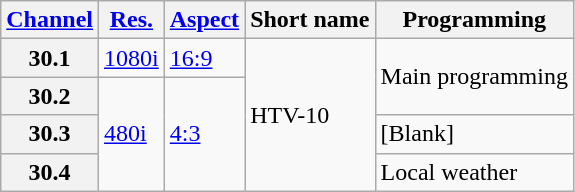<table class="wikitable">
<tr>
<th scope = "col"><a href='#'>Channel</a></th>
<th scope = "col"><a href='#'>Res.</a></th>
<th scope = "col"><a href='#'>Aspect</a></th>
<th scope = "col">Short name</th>
<th scope = "col">Programming</th>
</tr>
<tr>
<th scope = "row">30.1</th>
<td><a href='#'>1080i</a></td>
<td><a href='#'>16:9</a></td>
<td rowspan="4">HTV-10</td>
<td rowspan="2">Main programming</td>
</tr>
<tr>
<th scope = "row">30.2</th>
<td rowspan="3"><a href='#'>480i</a></td>
<td rowspan="3"><a href='#'>4:3</a></td>
</tr>
<tr>
<th scope = "row">30.3</th>
<td>[Blank]</td>
</tr>
<tr>
<th scope = "row">30.4</th>
<td>Local weather</td>
</tr>
</table>
